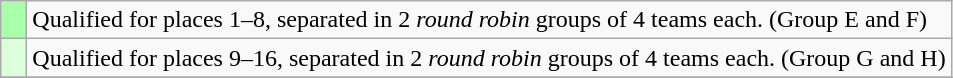<table class="wikitable">
<tr>
<td width=10px bgcolor=#aaffaa></td>
<td>Qualified for places 1–8, separated in 2 <em>round robin</em> groups of 4 teams each. (Group E and F)</td>
</tr>
<tr>
<td width=10px bgcolor=#ddffdd></td>
<td>Qualified for places 9–16, separated in 2 <em>round robin</em> groups of 4 teams each. (Group G and H)</td>
</tr>
<tr>
</tr>
</table>
